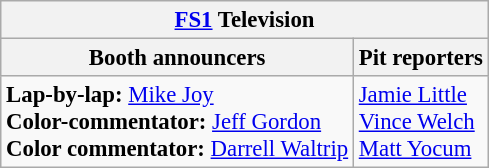<table class="wikitable" style="font-size: 95%;">
<tr>
<th colspan="2"><a href='#'>FS1</a> Television</th>
</tr>
<tr>
<th>Booth announcers</th>
<th>Pit reporters</th>
</tr>
<tr>
<td><strong>Lap-by-lap:</strong> <a href='#'>Mike Joy</a><br><strong>Color-commentator:</strong> <a href='#'>Jeff Gordon</a><br><strong>Color commentator:</strong> <a href='#'>Darrell Waltrip</a></td>
<td><a href='#'>Jamie Little</a><br><a href='#'>Vince Welch</a><br><a href='#'>Matt Yocum</a></td>
</tr>
</table>
